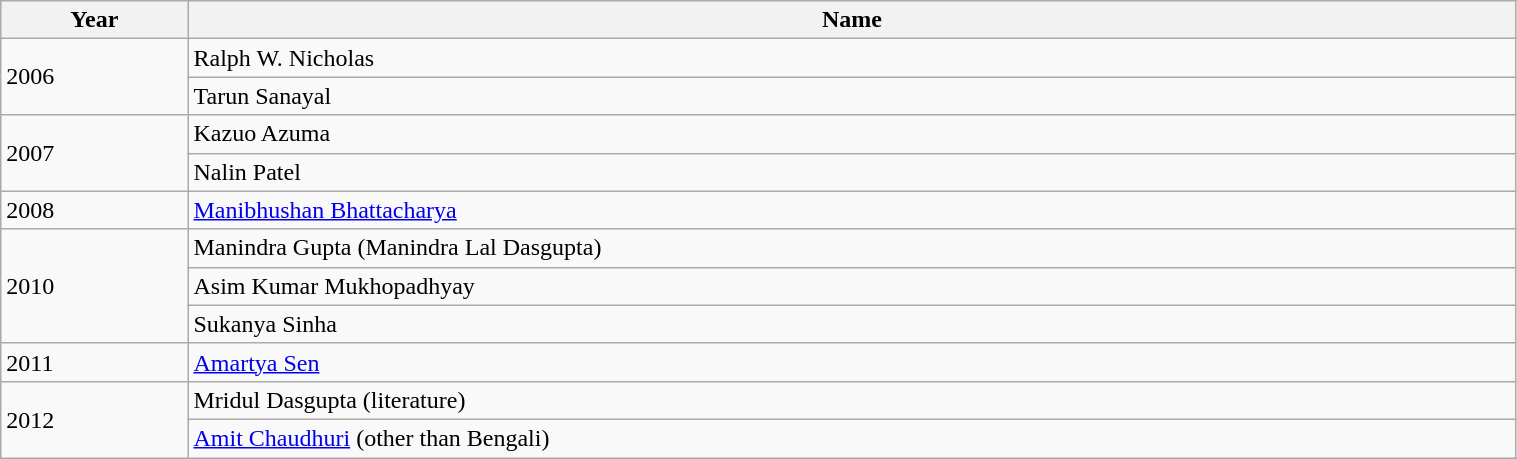<table class="wikitable" width="80%" align="center">
<tr>
<th>Year</th>
<th>Name</th>
</tr>
<tr>
<td rowspan="2">2006</td>
<td>Ralph W. Nicholas</td>
</tr>
<tr>
<td>Tarun Sanayal</td>
</tr>
<tr>
<td rowspan="2">2007</td>
<td>Kazuo Azuma</td>
</tr>
<tr>
<td>Nalin Patel</td>
</tr>
<tr>
<td>2008</td>
<td><a href='#'>Manibhushan Bhattacharya</a></td>
</tr>
<tr>
<td rowspan="3">2010</td>
<td>Manindra Gupta (Manindra Lal Dasgupta)</td>
</tr>
<tr>
<td>Asim Kumar Mukhopadhyay</td>
</tr>
<tr>
<td>Sukanya Sinha</td>
</tr>
<tr>
<td>2011</td>
<td><a href='#'>Amartya Sen</a></td>
</tr>
<tr>
<td rowspan="2">2012</td>
<td>Mridul Dasgupta (literature)</td>
</tr>
<tr>
<td><a href='#'>Amit Chaudhuri</a> (other than Bengali)</td>
</tr>
</table>
